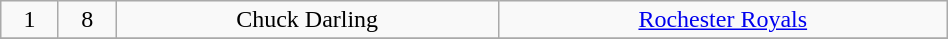<table class="wikitable" width="50%">
<tr align="center" bgcolor="">
<td>1</td>
<td>8</td>
<td>Chuck Darling</td>
<td><a href='#'>Rochester Royals</a></td>
</tr>
<tr align="center" bgcolor="">
</tr>
</table>
